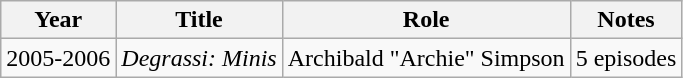<table class="wikitable">
<tr>
<th>Year</th>
<th>Title</th>
<th>Role</th>
<th>Notes</th>
</tr>
<tr>
<td>2005-2006</td>
<td><em>Degrassi: Minis</em></td>
<td>Archibald "Archie" Simpson</td>
<td>5 episodes</td>
</tr>
</table>
